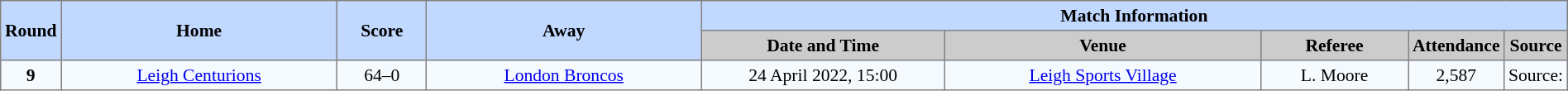<table border=1 style="border-collapse:collapse; font-size:90%; text-align:center;" cellpadding=3 cellspacing=0 width=100%>
<tr style="background:#c1d8ff;">
<th scope="col" rowspan=2 width=1%>Round</th>
<th scope="col" rowspan=2 width=19%>Home</th>
<th scope="col" rowspan=2 width=6%>Score</th>
<th scope="col" rowspan=2 width=19%>Away</th>
<th colspan=5>Match Information</th>
</tr>
<tr style="background:#cccccc;">
<th scope="col" width=17%>Date and Time</th>
<th scope="col" width=22%>Venue</th>
<th scope="col" width=10%>Referee</th>
<th scope="col" width=7%>Attendance</th>
<th scope="col" width=7%>Source</th>
</tr>
<tr style="background:#f5faff;">
<td><strong>9</strong></td>
<td> <a href='#'>Leigh Centurions</a></td>
<td>64–0</td>
<td> <a href='#'>London Broncos</a></td>
<td>24 April 2022, 15:00</td>
<td><a href='#'>Leigh Sports Village</a></td>
<td>L. Moore</td>
<td>2,587</td>
<td>Source:</td>
</tr>
</table>
